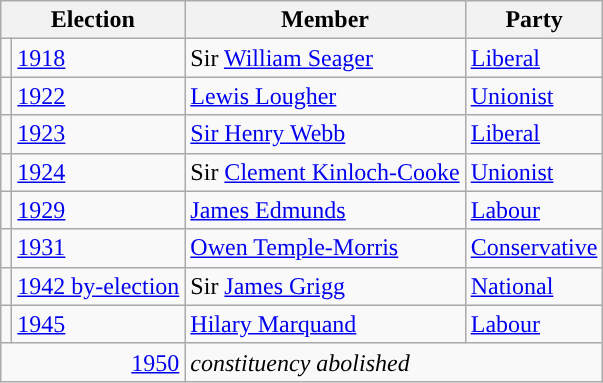<table class="wikitable">
<tr>
<th colspan="2">Election</th>
<th>Member</th>
<th>Party</th>
</tr>
<tr>
<td style="color:inherit;background-color: "></td>
<td><a href='#'>1918</a></td>
<td>Sir <a href='#'>William Seager</a></td>
<td><a href='#'>Liberal</a></td>
</tr>
<tr>
<td style="color:inherit;background-color: "></td>
<td><a href='#'>1922</a></td>
<td><a href='#'>Lewis Lougher</a></td>
<td><a href='#'>Unionist</a></td>
</tr>
<tr>
<td style="color:inherit;background-color: "></td>
<td><a href='#'>1923</a></td>
<td><a href='#'>Sir Henry Webb</a></td>
<td><a href='#'>Liberal</a></td>
</tr>
<tr>
<td style="color:inherit;background-color: "></td>
<td><a href='#'>1924</a></td>
<td>Sir <a href='#'>Clement Kinloch-Cooke</a></td>
<td><a href='#'>Unionist</a></td>
</tr>
<tr>
<td style="color:inherit;background-color: "></td>
<td><a href='#'>1929</a></td>
<td><a href='#'>James Edmunds</a></td>
<td><a href='#'>Labour</a></td>
</tr>
<tr>
<td style="color:inherit;background-color: "></td>
<td><a href='#'>1931</a></td>
<td><a href='#'>Owen Temple-Morris</a></td>
<td><a href='#'>Conservative</a></td>
</tr>
<tr>
<td style="color:inherit;background-color: "></td>
<td><a href='#'>1942 by-election</a></td>
<td>Sir <a href='#'>James Grigg</a></td>
<td><a href='#'>National</a></td>
</tr>
<tr>
<td style="color:inherit;background-color: "></td>
<td><a href='#'>1945</a></td>
<td><a href='#'>Hilary Marquand</a></td>
<td><a href='#'>Labour</a></td>
</tr>
<tr>
<td colspan="2" align="right"><a href='#'>1950</a></td>
<td colspan="2"><em>constituency abolished</em></td>
</tr>
</table>
